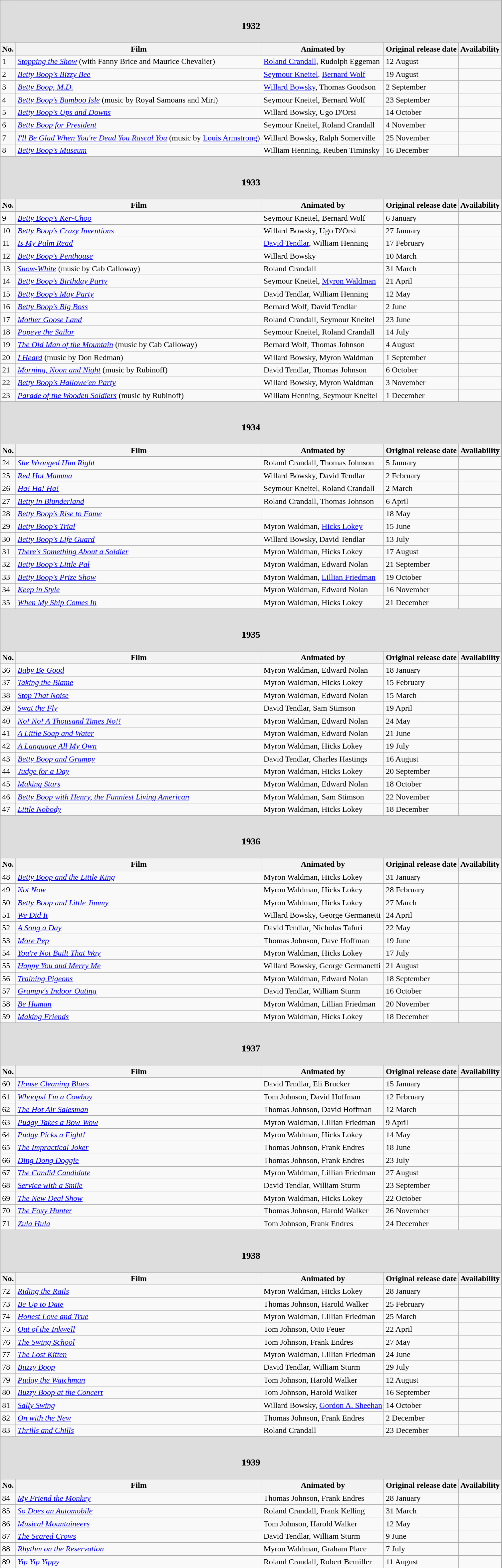<table class="wikitable sortable">
<tr>
<td colspan="5"  style="text-align:center; background:#ddd;"><br><h3>1932</h3></td>
</tr>
<tr>
<th>No.</th>
<th>Film</th>
<th>Animated by</th>
<th>Original release date</th>
<th>Availability</th>
</tr>
<tr>
<td>1</td>
<td><em><a href='#'>Stopping the Show</a></em> (with Fanny Brice and Maurice Chevalier)</td>
<td><a href='#'>Roland Crandall</a>, Rudolph Eggeman</td>
<td>12 August</td>
<td></td>
</tr>
<tr>
<td>2</td>
<td><em><a href='#'>Betty Boop's Bizzy Bee</a></em></td>
<td><a href='#'>Seymour Kneitel</a>, <a href='#'>Bernard Wolf</a></td>
<td>19 August</td>
<td></td>
</tr>
<tr>
<td>3</td>
<td><em><a href='#'>Betty Boop, M.D.</a></em></td>
<td><a href='#'>Willard Bowsky</a>, Thomas Goodson</td>
<td>2 September</td>
<td></td>
</tr>
<tr>
<td>4</td>
<td><em><a href='#'>Betty Boop's Bamboo Isle</a></em> (music by Royal Samoans and Miri)</td>
<td>Seymour Kneitel, Bernard Wolf</td>
<td>23 September</td>
<td></td>
</tr>
<tr>
<td>5</td>
<td><em><a href='#'>Betty Boop's Ups and Downs</a></em></td>
<td>Willard Bowsky, Ugo D'Orsi</td>
<td>14 October</td>
<td></td>
</tr>
<tr>
<td>6</td>
<td><em><a href='#'>Betty Boop for President</a></em></td>
<td>Seymour Kneitel, Roland Crandall</td>
<td>4 November</td>
<td></td>
</tr>
<tr>
<td>7</td>
<td><em><a href='#'>I'll Be Glad When You're Dead You Rascal You</a></em> (music by <a href='#'>Louis Armstrong</a>)</td>
<td>Willard Bowsky, Ralph Somerville</td>
<td>25 November</td>
<td></td>
</tr>
<tr>
<td>8</td>
<td><em><a href='#'>Betty Boop's Museum</a></em></td>
<td>William Henning, Reuben Timinsky</td>
<td>16 December</td>
<td></td>
</tr>
<tr>
<td colspan="5"  style="text-align:center; background:#ddd;"><br><h3>1933</h3></td>
</tr>
<tr>
<th>No.</th>
<th>Film</th>
<th>Animated by</th>
<th>Original release date</th>
<th>Availability</th>
</tr>
<tr>
<td>9</td>
<td><em><a href='#'>Betty Boop's Ker-Choo</a></em></td>
<td>Seymour Kneitel, Bernard Wolf</td>
<td>6 January</td>
<td></td>
</tr>
<tr>
<td>10</td>
<td><em><a href='#'>Betty Boop's Crazy Inventions</a></em></td>
<td>Willard Bowsky, Ugo D'Orsi</td>
<td>27 January</td>
<td></td>
</tr>
<tr>
<td>11</td>
<td><em><a href='#'>Is My Palm Read</a></em></td>
<td><a href='#'>David Tendlar</a>, William Henning</td>
<td>17 February</td>
<td></td>
</tr>
<tr>
<td>12</td>
<td><em><a href='#'>Betty Boop's Penthouse</a></em></td>
<td>Willard Bowsky</td>
<td>10 March</td>
<td></td>
</tr>
<tr>
<td>13</td>
<td><em><a href='#'>Snow-White</a></em> (music by Cab Calloway)</td>
<td>Roland Crandall</td>
<td>31 March</td>
<td></td>
</tr>
<tr>
<td>14</td>
<td><em><a href='#'>Betty Boop's Birthday Party</a></em></td>
<td>Seymour Kneitel, <a href='#'>Myron Waldman</a></td>
<td>21 April</td>
<td></td>
</tr>
<tr>
<td>15</td>
<td><em><a href='#'>Betty Boop's May Party</a></em></td>
<td>David Tendlar, William Henning</td>
<td>12 May</td>
<td></td>
</tr>
<tr>
<td>16</td>
<td><em><a href='#'>Betty Boop's Big Boss</a></em></td>
<td>Bernard Wolf, David Tendlar</td>
<td>2 June</td>
<td></td>
</tr>
<tr>
<td>17</td>
<td><em><a href='#'>Mother Goose Land</a></em></td>
<td>Roland Crandall, Seymour Kneitel</td>
<td>23 June</td>
<td></td>
</tr>
<tr>
<td>18</td>
<td><em><a href='#'>Popeye the Sailor</a></em></td>
<td>Seymour Kneitel, Roland Crandall</td>
<td>14 July</td>
<td></td>
</tr>
<tr>
<td>19</td>
<td><em><a href='#'>The Old Man of the Mountain</a></em> (music by Cab Calloway)</td>
<td>Bernard Wolf, Thomas Johnson</td>
<td>4 August</td>
<td></td>
</tr>
<tr>
<td>20</td>
<td><em><a href='#'>I Heard</a></em> (music by Don Redman)</td>
<td>Willard Bowsky, Myron Waldman</td>
<td>1 September</td>
<td></td>
</tr>
<tr>
<td>21</td>
<td><em><a href='#'>Morning, Noon and Night</a></em> (music by Rubinoff)</td>
<td>David Tendlar, Thomas Johnson</td>
<td>6 October</td>
<td></td>
</tr>
<tr>
<td>22</td>
<td><em><a href='#'>Betty Boop's Hallowe'en Party</a></em></td>
<td>Willard Bowsky, Myron Waldman</td>
<td>3 November</td>
<td></td>
</tr>
<tr>
<td>23</td>
<td><em><a href='#'>Parade of the Wooden Soldiers</a></em> (music by Rubinoff)</td>
<td>William Henning, Seymour Kneitel</td>
<td>1 December</td>
<td></td>
</tr>
<tr>
<td colspan="5"  style="text-align:center; background:#ddd;"><br><h3>1934</h3></td>
</tr>
<tr>
<th>No.</th>
<th>Film</th>
<th>Animated by</th>
<th>Original release date</th>
<th>Availability</th>
</tr>
<tr>
<td>24</td>
<td><em><a href='#'>She Wronged Him Right</a></em></td>
<td>Roland Crandall, Thomas Johnson</td>
<td>5 January</td>
<td></td>
</tr>
<tr>
<td>25</td>
<td><em><a href='#'>Red Hot Mamma</a></em></td>
<td>Willard Bowsky, David Tendlar</td>
<td>2 February</td>
<td></td>
</tr>
<tr>
<td>26</td>
<td><em><a href='#'>Ha! Ha! Ha!</a></em></td>
<td>Seymour Kneitel, Roland Crandall</td>
<td>2 March</td>
<td></td>
</tr>
<tr>
<td>27</td>
<td><em><a href='#'>Betty in Blunderland</a></em></td>
<td>Roland Crandall, Thomas Johnson</td>
<td>6 April</td>
<td></td>
</tr>
<tr>
<td>28</td>
<td><em><a href='#'>Betty Boop's Rise to Fame</a></em></td>
<td></td>
<td>18 May</td>
<td></td>
</tr>
<tr>
<td>29</td>
<td><em><a href='#'>Betty Boop's Trial</a></em></td>
<td>Myron Waldman, <a href='#'>Hicks Lokey</a></td>
<td>15 June</td>
<td></td>
</tr>
<tr>
<td>30</td>
<td><em><a href='#'>Betty Boop's Life Guard</a></em></td>
<td>Willard Bowsky, David Tendlar</td>
<td>13 July</td>
<td></td>
</tr>
<tr>
<td>31</td>
<td><em><a href='#'>There's Something About a Soldier</a></em></td>
<td>Myron Waldman, Hicks Lokey</td>
<td>17 August</td>
<td></td>
</tr>
<tr>
<td>32</td>
<td><em><a href='#'>Betty Boop's Little Pal</a></em></td>
<td>Myron Waldman, Edward Nolan</td>
<td>21 September</td>
<td></td>
</tr>
<tr>
<td>33</td>
<td><em><a href='#'>Betty Boop's Prize Show</a></em></td>
<td>Myron Waldman, <a href='#'>Lillian Friedman</a></td>
<td>19 October</td>
<td></td>
</tr>
<tr>
<td>34</td>
<td><em><a href='#'>Keep in Style</a></em></td>
<td>Myron Waldman, Edward Nolan</td>
<td>16 November</td>
<td></td>
</tr>
<tr>
<td>35</td>
<td><em><a href='#'>When My Ship Comes In</a></em></td>
<td>Myron Waldman, Hicks Lokey</td>
<td>21 December</td>
<td></td>
</tr>
<tr>
<td colspan="5"  style="text-align:center; background:#ddd;"><br><h3>1935</h3></td>
</tr>
<tr>
<th>No.</th>
<th>Film</th>
<th>Animated by</th>
<th>Original release date</th>
<th>Availability</th>
</tr>
<tr>
<td>36</td>
<td><em><a href='#'>Baby Be Good</a></em></td>
<td>Myron Waldman, Edward Nolan</td>
<td>18 January</td>
<td></td>
</tr>
<tr>
<td>37</td>
<td><em><a href='#'>Taking the Blame</a></em></td>
<td>Myron Waldman, Hicks Lokey</td>
<td>15 February</td>
<td></td>
</tr>
<tr>
<td>38</td>
<td><em><a href='#'>Stop That Noise</a></em></td>
<td>Myron Waldman, Edward Nolan</td>
<td>15 March</td>
<td></td>
</tr>
<tr>
<td>39</td>
<td><em><a href='#'>Swat the Fly</a></em></td>
<td>David Tendlar, Sam Stimson</td>
<td>19 April</td>
<td></td>
</tr>
<tr>
<td>40</td>
<td><em><a href='#'>No! No! A Thousand Times No!!</a></em></td>
<td>Myron Waldman, Edward Nolan</td>
<td>24 May</td>
<td></td>
</tr>
<tr>
<td>41</td>
<td><em><a href='#'>A Little Soap and Water</a></em></td>
<td>Myron Waldman, Edward Nolan</td>
<td>21 June</td>
<td></td>
</tr>
<tr>
<td>42</td>
<td><em><a href='#'>A Language All My Own</a></em></td>
<td>Myron Waldman, Hicks Lokey</td>
<td>19 July</td>
<td></td>
</tr>
<tr>
<td>43</td>
<td><em><a href='#'>Betty Boop and Grampy</a></em></td>
<td>David Tendlar, Charles Hastings</td>
<td>16 August</td>
<td></td>
</tr>
<tr>
<td>44</td>
<td><em><a href='#'>Judge for a Day</a></em></td>
<td>Myron Waldman, Hicks Lokey</td>
<td>20 September</td>
<td></td>
</tr>
<tr>
<td>45</td>
<td><em><a href='#'>Making Stars</a></em></td>
<td>Myron Waldman, Edward Nolan</td>
<td>18 October</td>
<td></td>
</tr>
<tr>
<td>46</td>
<td><em><a href='#'>Betty Boop with Henry, the Funniest Living American</a></em></td>
<td>Myron Waldman, Sam Stimson</td>
<td>22 November</td>
<td></td>
</tr>
<tr>
<td>47</td>
<td><em><a href='#'>Little Nobody</a></em></td>
<td>Myron Waldman, Hicks Lokey</td>
<td>18 December</td>
<td></td>
</tr>
<tr>
<td colspan="5"  style="text-align:center; background:#ddd;"><br><h3>1936</h3></td>
</tr>
<tr>
<th>No.</th>
<th>Film</th>
<th>Animated by</th>
<th>Original release date</th>
<th>Availability</th>
</tr>
<tr>
<td>48</td>
<td><em><a href='#'>Betty Boop and the Little King</a></em></td>
<td>Myron Waldman, Hicks Lokey</td>
<td>31 January</td>
<td></td>
</tr>
<tr>
<td>49</td>
<td><em><a href='#'>Not Now</a></em></td>
<td>Myron Waldman, Hicks Lokey</td>
<td>28 February</td>
<td></td>
</tr>
<tr>
<td>50</td>
<td><em><a href='#'>Betty Boop and Little Jimmy</a></em></td>
<td>Myron Waldman, Hicks Lokey</td>
<td>27 March</td>
<td></td>
</tr>
<tr>
<td>51</td>
<td><em><a href='#'>We Did It</a></em></td>
<td>Willard Bowsky, George Germanetti</td>
<td>24 April</td>
<td></td>
</tr>
<tr>
<td>52</td>
<td><em><a href='#'>A Song a Day</a></em></td>
<td>David Tendlar, Nicholas Tafuri</td>
<td>22 May</td>
<td></td>
</tr>
<tr>
<td>53</td>
<td><em><a href='#'>More Pep</a></em></td>
<td>Thomas Johnson, Dave Hoffman</td>
<td>19 June</td>
<td></td>
</tr>
<tr>
<td>54</td>
<td><em><a href='#'>You're Not Built That Way</a></em></td>
<td>Myron Waldman, Hicks Lokey</td>
<td>17 July</td>
<td></td>
</tr>
<tr>
<td>55</td>
<td><em><a href='#'>Happy You and Merry Me</a></em></td>
<td>Willard Bowsky, George Germanetti</td>
<td>21 August</td>
<td></td>
</tr>
<tr>
<td>56</td>
<td><em><a href='#'>Training Pigeons</a></em></td>
<td>Myron Waldman, Edward Nolan</td>
<td>18 September</td>
<td></td>
</tr>
<tr>
<td>57</td>
<td><em><a href='#'>Grampy's Indoor Outing</a></em></td>
<td>David Tendlar, William Sturm</td>
<td>16 October</td>
<td></td>
</tr>
<tr>
<td>58</td>
<td><em><a href='#'>Be Human</a></em></td>
<td>Myron Waldman, Lillian Friedman</td>
<td>20 November</td>
<td></td>
</tr>
<tr>
<td>59</td>
<td><em><a href='#'>Making Friends</a></em></td>
<td>Myron Waldman, Hicks Lokey</td>
<td>18 December</td>
<td></td>
</tr>
<tr>
<td colspan="5"  style="text-align:center; background:#ddd;"><br><h3>1937</h3></td>
</tr>
<tr>
<th>No.</th>
<th>Film</th>
<th>Animated by</th>
<th>Original release date</th>
<th>Availability</th>
</tr>
<tr>
<td>60</td>
<td><em><a href='#'>House Cleaning Blues</a></em></td>
<td>David Tendlar, Eli Brucker</td>
<td>15 January</td>
<td></td>
</tr>
<tr>
<td>61</td>
<td><em><a href='#'>Whoops! I'm a Cowboy</a></em></td>
<td>Tom Johnson, David Hoffman</td>
<td>12 February</td>
<td></td>
</tr>
<tr>
<td>62</td>
<td><em><a href='#'>The Hot Air Salesman</a></em></td>
<td>Thomas Johnson, David Hoffman</td>
<td>12 March</td>
<td></td>
</tr>
<tr>
<td>63</td>
<td><em><a href='#'>Pudgy Takes a Bow-Wow</a></em></td>
<td>Myron Waldman, Lillian Friedman</td>
<td>9 April</td>
<td></td>
</tr>
<tr>
<td>64</td>
<td><em><a href='#'>Pudgy Picks a Fight!</a></em></td>
<td>Myron Waldman, Hicks Lokey</td>
<td>14 May</td>
<td></td>
</tr>
<tr>
<td>65</td>
<td><em><a href='#'>The Impractical Joker</a></em></td>
<td>Thomas Johnson, Frank Endres</td>
<td>18 June</td>
<td></td>
</tr>
<tr>
<td>66</td>
<td><em><a href='#'>Ding Dong Doggie</a></em></td>
<td>Thomas Johnson, Frank Endres</td>
<td>23 July</td>
<td></td>
</tr>
<tr>
<td>67</td>
<td><em><a href='#'>The Candid Candidate</a></em></td>
<td>Myron Waldman, Lillian Friedman</td>
<td>27 August</td>
<td></td>
</tr>
<tr>
<td>68</td>
<td><em><a href='#'>Service with a Smile</a></em></td>
<td>David Tendlar, William Sturm</td>
<td>23 September</td>
<td></td>
</tr>
<tr>
<td>69</td>
<td><em><a href='#'>The New Deal Show</a></em></td>
<td>Myron Waldman, Hicks Lokey</td>
<td>22 October</td>
<td></td>
</tr>
<tr>
<td>70</td>
<td><em><a href='#'>The Foxy Hunter</a></em></td>
<td>Thomas Johnson, Harold Walker</td>
<td>26 November</td>
<td></td>
</tr>
<tr>
<td>71</td>
<td><em><a href='#'>Zula Hula</a></em></td>
<td>Tom Johnson, Frank Endres</td>
<td>24 December</td>
<td></td>
</tr>
<tr>
<td colspan="5"  style="text-align:center; background:#ddd;"><br><h3>1938</h3></td>
</tr>
<tr>
<th>No.</th>
<th>Film</th>
<th>Animated by</th>
<th>Original release date</th>
<th>Availability</th>
</tr>
<tr>
<td>72</td>
<td><em><a href='#'>Riding the Rails</a></em></td>
<td>Myron Waldman, Hicks Lokey</td>
<td>28 January</td>
<td></td>
</tr>
<tr>
<td>73</td>
<td><em><a href='#'>Be Up to Date</a></em></td>
<td>Thomas Johnson, Harold Walker</td>
<td>25 February</td>
<td></td>
</tr>
<tr>
<td>74</td>
<td><em><a href='#'>Honest Love and True</a></em></td>
<td>Myron Waldman, Lillian Friedman</td>
<td>25 March</td>
<td></td>
</tr>
<tr>
<td>75</td>
<td><em><a href='#'>Out of the Inkwell</a></em></td>
<td>Tom Johnson, Otto Feuer</td>
<td>22 April</td>
<td></td>
</tr>
<tr>
<td>76</td>
<td><em><a href='#'>The Swing School</a></em></td>
<td>Tom Johnson, Frank Endres</td>
<td>27 May</td>
<td></td>
</tr>
<tr>
<td>77</td>
<td><em><a href='#'>The Lost Kitten</a></em></td>
<td>Myron Waldman, Lillian Friedman</td>
<td>24 June</td>
<td></td>
</tr>
<tr>
<td>78</td>
<td><em><a href='#'>Buzzy Boop</a></em></td>
<td>David Tendlar, William Sturm</td>
<td>29 July</td>
<td></td>
</tr>
<tr>
<td>79</td>
<td><em><a href='#'>Pudgy the Watchman</a></em></td>
<td>Tom Johnson, Harold Walker</td>
<td>12 August</td>
<td></td>
</tr>
<tr>
<td>80</td>
<td><em><a href='#'>Buzzy Boop at the Concert</a></em></td>
<td>Tom Johnson, Harold Walker</td>
<td>16 September</td>
<td></td>
</tr>
<tr>
<td>81</td>
<td><em><a href='#'>Sally Swing</a></em></td>
<td>Willard Bowsky, <a href='#'>Gordon A. Sheehan</a></td>
<td>14 October</td>
<td></td>
</tr>
<tr>
<td>82</td>
<td><em><a href='#'>On with the New</a></em></td>
<td>Thomas Johnson, Frank Endres</td>
<td>2 December</td>
<td></td>
</tr>
<tr>
<td>83</td>
<td><em><a href='#'>Thrills and Chills</a></em></td>
<td>Roland Crandall</td>
<td>23 December</td>
<td></td>
</tr>
<tr>
<td colspan="5"  style="text-align:center; background:#ddd;"><br><h3>1939</h3></td>
</tr>
<tr>
<th>No.</th>
<th>Film</th>
<th>Animated by</th>
<th>Original release date</th>
<th>Availability</th>
</tr>
<tr>
<td>84</td>
<td><em><a href='#'>My Friend the Monkey</a></em></td>
<td>Thomas Johnson, Frank Endres</td>
<td>28 January</td>
<td></td>
</tr>
<tr>
<td>85</td>
<td><em><a href='#'>So Does an Automobile</a></em></td>
<td>Roland Crandall, Frank Kelling</td>
<td>31 March</td>
<td></td>
</tr>
<tr>
<td>86</td>
<td><em><a href='#'>Musical Mountaineers</a></em></td>
<td>Tom Johnson, Harold Walker</td>
<td>12 May</td>
<td></td>
</tr>
<tr>
<td>87</td>
<td><em><a href='#'>The Scared Crows</a></em></td>
<td>David Tendlar, William Sturm</td>
<td>9 June</td>
<td></td>
</tr>
<tr>
<td>88</td>
<td><em><a href='#'>Rhythm on the Reservation</a></em></td>
<td>Myron Waldman, Graham Place</td>
<td>7 July</td>
<td></td>
</tr>
<tr>
<td>89</td>
<td><em><a href='#'>Yip Yip Yippy</a></em></td>
<td>Roland Crandall, Robert Bemiller</td>
<td>11 August</td>
<td></td>
</tr>
<tr>
</tr>
</table>
